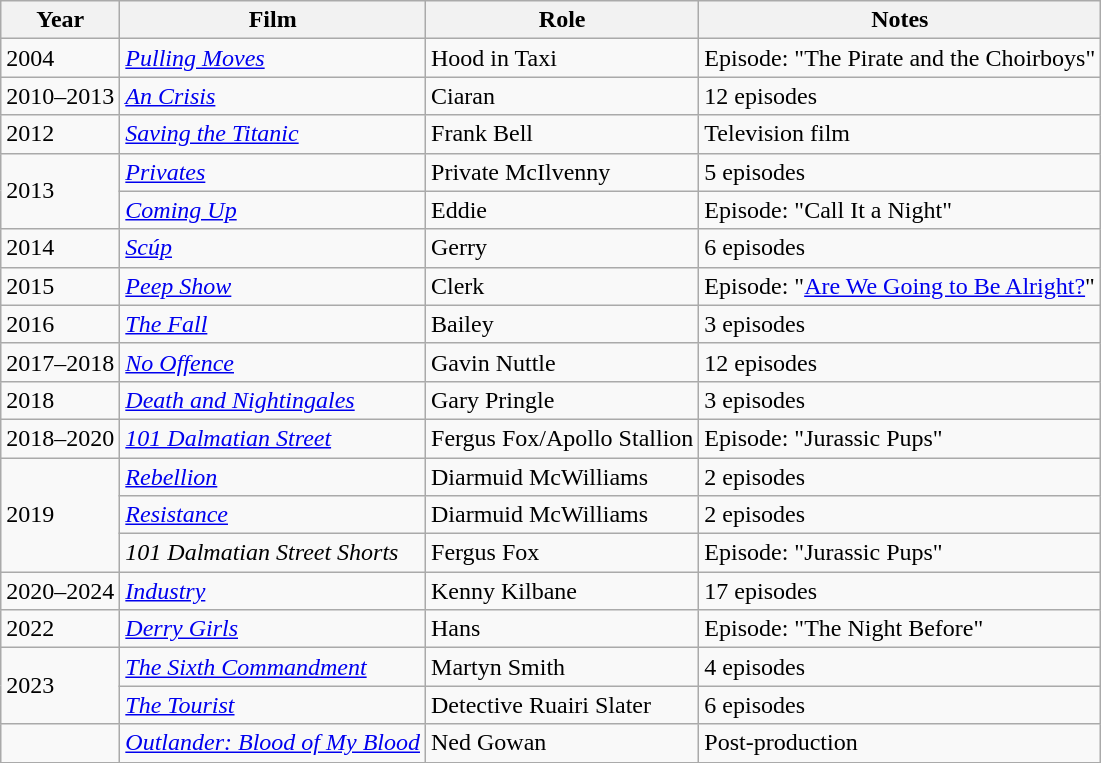<table class="wikitable sortable">
<tr>
<th>Year</th>
<th>Film</th>
<th>Role</th>
<th class="unsortable">Notes</th>
</tr>
<tr>
<td>2004</td>
<td><em><a href='#'>Pulling Moves</a></em></td>
<td>Hood in Taxi</td>
<td>Episode: "The Pirate and the Choirboys"</td>
</tr>
<tr>
<td>2010–2013</td>
<td><em><a href='#'>An Crisis</a></em></td>
<td>Ciaran</td>
<td>12 episodes</td>
</tr>
<tr>
<td>2012</td>
<td><em><a href='#'>Saving the Titanic</a></em></td>
<td>Frank Bell</td>
<td>Television film</td>
</tr>
<tr>
<td rowspan="2">2013</td>
<td><a href='#'><em>Privates</em></a></td>
<td>Private McIlvenny</td>
<td>5 episodes</td>
</tr>
<tr>
<td><a href='#'><em>Coming Up</em></a></td>
<td>Eddie</td>
<td>Episode: "Call It a Night"</td>
</tr>
<tr>
<td>2014</td>
<td><em><a href='#'>Scúp</a></em></td>
<td>Gerry</td>
<td>6 episodes</td>
</tr>
<tr>
<td>2015</td>
<td><a href='#'><em>Peep Show</em></a></td>
<td>Clerk</td>
<td>Episode: "<a href='#'>Are We Going to Be Alright?</a>"</td>
</tr>
<tr>
<td>2016</td>
<td><a href='#'><em>The Fall</em></a></td>
<td>Bailey</td>
<td>3 episodes</td>
</tr>
<tr>
<td>2017–2018</td>
<td><em><a href='#'>No Offence</a></em></td>
<td>Gavin Nuttle</td>
<td>12 episodes</td>
</tr>
<tr>
<td>2018</td>
<td><a href='#'><em>Death and Nightingales</em></a></td>
<td>Gary Pringle</td>
<td>3 episodes</td>
</tr>
<tr>
<td>2018–2020</td>
<td><em><a href='#'>101 Dalmatian Street</a></em></td>
<td>Fergus Fox/Apollo Stallion</td>
<td>Episode: "Jurassic Pups"</td>
</tr>
<tr>
<td rowspan="3">2019</td>
<td><a href='#'><em>Rebellion</em></a></td>
<td>Diarmuid McWilliams</td>
<td>2 episodes</td>
</tr>
<tr>
<td><a href='#'><em>Resistance</em></a></td>
<td>Diarmuid McWilliams</td>
<td>2 episodes</td>
</tr>
<tr>
<td><em>101 Dalmatian Street Shorts</em></td>
<td>Fergus Fox</td>
<td>Episode: "Jurassic Pups"</td>
</tr>
<tr>
<td>2020–2024</td>
<td><a href='#'><em>Industry</em></a></td>
<td>Kenny Kilbane</td>
<td>17 episodes</td>
</tr>
<tr>
<td>2022</td>
<td><em><a href='#'>Derry Girls</a></em></td>
<td>Hans</td>
<td>Episode: "The Night Before"</td>
</tr>
<tr>
<td rowspan="2">2023</td>
<td><a href='#'><em>The Sixth Commandment</em></a></td>
<td>Martyn Smith</td>
<td>4 episodes</td>
</tr>
<tr>
<td><a href='#'><em>The Tourist</em></a></td>
<td>Detective Ruairi Slater</td>
<td>6 episodes</td>
</tr>
<tr>
<td></td>
<td><em><a href='#'>Outlander: Blood of My Blood</a></em></td>
<td>Ned Gowan</td>
<td>Post-production</td>
</tr>
</table>
